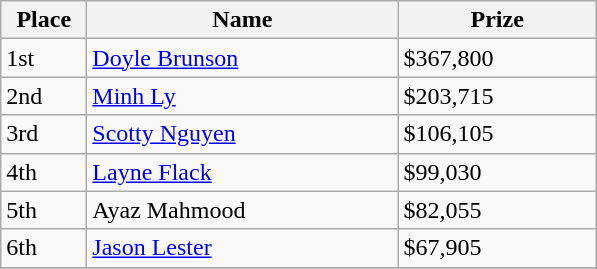<table class="wikitable">
<tr>
<th width="50">Place</th>
<th width="200">Name</th>
<th width="125">Prize</th>
</tr>
<tr>
<td>1st</td>
<td><a href='#'>Doyle Brunson</a></td>
<td>$367,800</td>
</tr>
<tr>
<td>2nd</td>
<td><a href='#'>Minh Ly</a></td>
<td>$203,715</td>
</tr>
<tr>
<td>3rd</td>
<td><a href='#'>Scotty Nguyen</a></td>
<td>$106,105</td>
</tr>
<tr>
<td>4th</td>
<td><a href='#'>Layne Flack</a></td>
<td>$99,030</td>
</tr>
<tr>
<td>5th</td>
<td>Ayaz Mahmood</td>
<td>$82,055</td>
</tr>
<tr>
<td>6th</td>
<td><a href='#'>Jason Lester</a></td>
<td>$67,905</td>
</tr>
<tr>
</tr>
</table>
